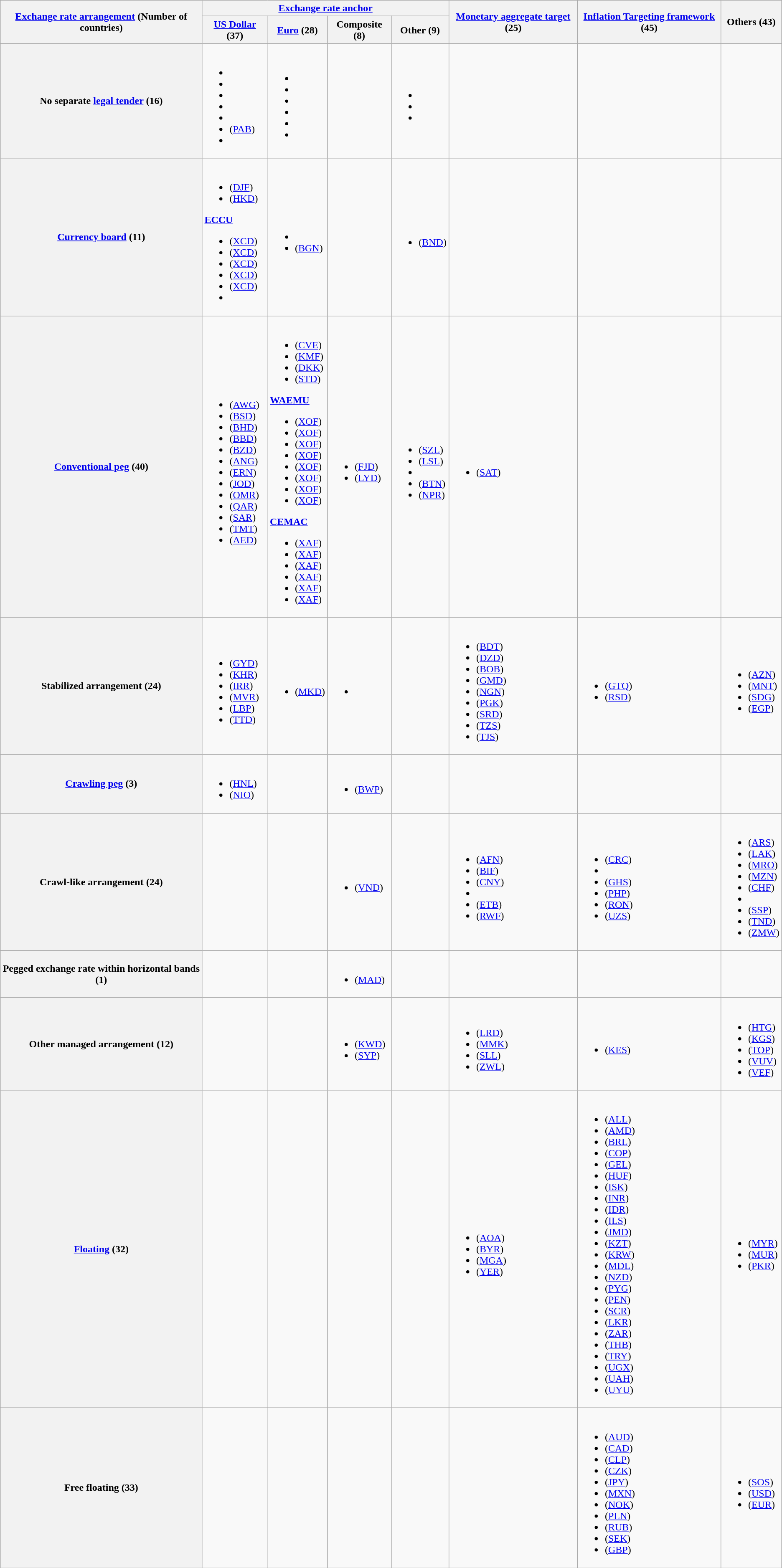<table class="wikitable sortable">
<tr>
<th rowspan=2><a href='#'> Exchange rate arrangement</a> (Number of countries)</th>
<th colspan=4><a href='#'> Exchange rate anchor</a></th>
<th rowspan=2><a href='#'>Monetary aggregate target</a> (25)</th>
<th rowspan=2><a href='#'> Inflation Targeting framework</a> (45)</th>
<th rowspan=2>Others (43)</th>
</tr>
<tr>
<th><a href='#'>US Dollar</a> (37)</th>
<th><a href='#'>Euro</a> (28)</th>
<th>Composite (8)</th>
<th>Other (9)</th>
</tr>
<tr>
<th>No separate <a href='#'>legal tender</a> (16)</th>
<td><br><ul><li></li><li></li><li></li><li></li><li></li><li> (<a href='#'>PAB</a>)</li><li></li></ul></td>
<td><br><ul><li></li><li></li><li></li><li></li><li></li><li></li></ul></td>
<td></td>
<td><br><ul><li></li><li></li><li></li></ul></td>
<td></td>
<td></td>
<td></td>
</tr>
<tr>
<th><a href='#'>Currency board</a> (11)</th>
<td><br><ul><li> (<a href='#'>DJF</a>)</li><li> (<a href='#'>HKD</a>)</li></ul><strong><a href='#'>ECCU</a></strong><ul><li> (<a href='#'>XCD</a>)</li><li> (<a href='#'>XCD</a>)</li><li> (<a href='#'>XCD</a>)</li><li> (<a href='#'>XCD</a>)</li><li> (<a href='#'>XCD</a>)</li><li></li></ul></td>
<td><br><ul><li></li><li> (<a href='#'>BGN</a>)</li></ul></td>
<td></td>
<td><br><ul><li> (<a href='#'>BND</a>)</li></ul></td>
<td></td>
<td></td>
<td></td>
</tr>
<tr>
<th><a href='#'>Conventional peg</a> (40)</th>
<td><br><ul><li> (<a href='#'>AWG</a>)</li><li> (<a href='#'>BSD</a>)</li><li> (<a href='#'>BHD</a>)</li><li> (<a href='#'>BBD</a>)</li><li> (<a href='#'>BZD</a>)</li><li> (<a href='#'>ANG</a>)</li><li> (<a href='#'>ERN</a>)</li><li> (<a href='#'>JOD</a>)</li><li> (<a href='#'>OMR</a>)</li><li> (<a href='#'>QAR</a>)</li><li> (<a href='#'>SAR</a>)</li><li> (<a href='#'>TMT</a>)</li><li> (<a href='#'>AED</a>)</li></ul></td>
<td><br><ul><li> (<a href='#'>CVE</a>)</li><li> (<a href='#'>KMF</a>)</li><li> (<a href='#'>DKK</a>)</li><li> (<a href='#'>STD</a>)</li></ul><strong><a href='#'>WAEMU</a></strong><ul><li> (<a href='#'>XOF</a>)</li><li> (<a href='#'>XOF</a>)</li><li> (<a href='#'>XOF</a>)</li><li> (<a href='#'>XOF</a>)</li><li> (<a href='#'>XOF</a>)</li><li> (<a href='#'>XOF</a>)</li><li> (<a href='#'>XOF</a>)</li><li> (<a href='#'>XOF</a>)</li></ul><strong><a href='#'>CEMAC</a></strong><ul><li> (<a href='#'>XAF</a>)</li><li> (<a href='#'>XAF</a>)</li><li> (<a href='#'>XAF</a>)</li><li> (<a href='#'>XAF</a>)</li><li> (<a href='#'>XAF</a>)</li><li> (<a href='#'>XAF</a>)</li></ul></td>
<td><br><ul><li> (<a href='#'>FJD</a>)</li><li> (<a href='#'>LYD</a>)</li></ul></td>
<td><br><ul><li> (<a href='#'>SZL</a>)</li><li> (<a href='#'>LSL</a>)</li><li></li><li> (<a href='#'>BTN</a>)</li><li> (<a href='#'>NPR</a>)</li></ul></td>
<td><br><ul><li> (<a href='#'>SAT</a>)</li></ul></td>
<td></td>
<td></td>
</tr>
<tr>
<th>Stabilized arrangement (24)</th>
<td><br><ul><li> (<a href='#'>GYD</a>)</li><li> (<a href='#'>KHR</a>)</li><li> (<a href='#'>IRR</a>)</li><li> (<a href='#'>MVR</a>)</li><li> (<a href='#'>LBP</a>)</li><li> (<a href='#'>TTD</a>)</li></ul></td>
<td><br><ul><li> (<a href='#'>MKD</a>)</li></ul></td>
<td><br><ul><li></li></ul></td>
<td></td>
<td><br><ul><li> (<a href='#'>BDT</a>)</li><li> (<a href='#'>DZD</a>)</li><li> (<a href='#'>BOB</a>)</li><li> (<a href='#'>GMD</a>)</li><li> (<a href='#'>NGN</a>)</li><li> (<a href='#'>PGK</a>)</li><li> (<a href='#'>SRD</a>)</li><li> (<a href='#'>TZS</a>)</li><li> (<a href='#'>TJS</a>)</li></ul></td>
<td><br><ul><li> (<a href='#'>GTQ</a>)</li><li> (<a href='#'>RSD</a>)</li></ul></td>
<td><br><ul><li> (<a href='#'>AZN</a>)</li><li> (<a href='#'>MNT</a>)</li><li> (<a href='#'>SDG</a>)</li><li> (<a href='#'>EGP</a>)</li></ul></td>
</tr>
<tr>
<th><a href='#'>Crawling peg</a> (3)</th>
<td><br><ul><li> (<a href='#'>HNL</a>)</li><li> (<a href='#'>NIO</a>)</li></ul></td>
<td></td>
<td><br><ul><li> (<a href='#'>BWP</a>)</li></ul></td>
<td></td>
<td></td>
<td></td>
<td></td>
</tr>
<tr>
<th>Crawl-like arrangement (24)</th>
<td></td>
<td></td>
<td><br><ul><li> (<a href='#'>VND</a>)</li></ul></td>
<td></td>
<td><br><ul><li> (<a href='#'>AFN</a>)</li><li> (<a href='#'>BIF</a>)</li><li> (<a href='#'>CNY</a>)</li><li></li><li> (<a href='#'>ETB</a>)</li><li> (<a href='#'>RWF</a>)</li></ul></td>
<td><br><ul><li> (<a href='#'>CRC</a>)</li><li></li><li> (<a href='#'>GHS</a>)</li><li> (<a href='#'>PHP</a>)</li><li> (<a href='#'>RON</a>)</li><li> (<a href='#'>UZS</a>)</li></ul></td>
<td><br><ul><li> (<a href='#'>ARS</a>)</li><li> (<a href='#'>LAK</a>)</li><li> (<a href='#'>MRO</a>)</li><li> (<a href='#'>MZN</a>)</li><li> (<a href='#'>CHF</a>)</li><li></li><li> (<a href='#'>SSP</a>)</li><li> (<a href='#'>TND</a>)</li><li> (<a href='#'>ZMW</a>)</li></ul></td>
</tr>
<tr>
<th>Pegged exchange rate within horizontal bands (1)</th>
<td></td>
<td></td>
<td><br><ul><li> (<a href='#'>MAD</a>)</li></ul></td>
<td></td>
<td></td>
<td></td>
<td></td>
</tr>
<tr>
<th>Other managed arrangement (12)</th>
<td></td>
<td></td>
<td><br><ul><li> (<a href='#'>KWD</a>)</li><li> (<a href='#'>SYP</a>)</li></ul></td>
<td></td>
<td><br><ul><li> (<a href='#'>LRD</a>)</li><li> (<a href='#'>MMK</a>)</li><li> (<a href='#'>SLL</a>)</li><li> (<a href='#'>ZWL</a>)</li></ul></td>
<td><br><ul><li> (<a href='#'>KES</a>)</li></ul></td>
<td><br><ul><li> (<a href='#'>HTG</a>)</li><li> (<a href='#'>KGS</a>)</li><li> (<a href='#'>TOP</a>)</li><li> (<a href='#'>VUV</a>)</li><li> (<a href='#'>VEF</a>)</li></ul></td>
</tr>
<tr>
<th><a href='#'>Floating</a> (32)</th>
<td></td>
<td></td>
<td></td>
<td></td>
<td><br><ul><li> (<a href='#'>AOA</a>)</li><li> (<a href='#'>BYR</a>)</li><li> (<a href='#'>MGA</a>)</li><li> (<a href='#'>YER</a>)</li></ul></td>
<td><br><ul><li> (<a href='#'>ALL</a>)</li><li> (<a href='#'>AMD</a>)</li><li> (<a href='#'>BRL</a>)</li><li> (<a href='#'>COP</a>)</li><li> (<a href='#'>GEL</a>)</li><li> (<a href='#'>HUF</a>)</li><li> (<a href='#'>ISK</a>)</li><li> (<a href='#'>INR</a>)</li><li> (<a href='#'>IDR</a>)</li><li> (<a href='#'>ILS</a>)</li><li> (<a href='#'>JMD</a>)</li><li> (<a href='#'>KZT</a>)</li><li> (<a href='#'>KRW</a>)</li><li> (<a href='#'>MDL</a>)</li><li> (<a href='#'>NZD</a>)</li><li> (<a href='#'>PYG</a>)</li><li> (<a href='#'>PEN</a>)</li><li> (<a href='#'>SCR</a>)</li><li> (<a href='#'>LKR</a>)</li><li> (<a href='#'>ZAR</a>)</li><li> (<a href='#'>THB</a>)</li><li> (<a href='#'>TRY</a>)</li><li> (<a href='#'>UGX</a>)</li><li> (<a href='#'>UAH</a>)</li><li> (<a href='#'>UYU</a>)</li></ul></td>
<td><br><ul><li> (<a href='#'>MYR</a>)</li><li> (<a href='#'>MUR</a>)</li><li> (<a href='#'>PKR</a>)</li></ul></td>
</tr>
<tr>
<th>Free floating (33)</th>
<td></td>
<td></td>
<td></td>
<td></td>
<td></td>
<td><br><ul><li> (<a href='#'>AUD</a>)</li><li> (<a href='#'>CAD</a>)</li><li> (<a href='#'>CLP</a>)</li><li> (<a href='#'>CZK</a>)</li><li> (<a href='#'>JPY</a>)</li><li> (<a href='#'>MXN</a>)</li><li> (<a href='#'>NOK</a>)</li><li> (<a href='#'>PLN</a>)</li><li> (<a href='#'>RUB</a>)</li><li> (<a href='#'>SEK</a>)</li><li> (<a href='#'>GBP</a>)</li></ul></td>
<td><br><ul><li> (<a href='#'>SOS</a>)</li><li> (<a href='#'>USD</a>)</li><li> (<a href='#'>EUR</a>)</li></ul></td>
</tr>
</table>
